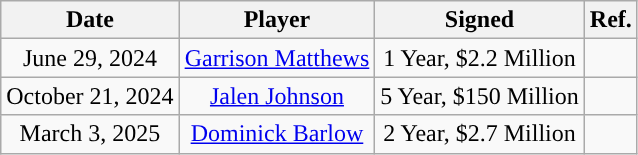<table class="wikitable sortable sortable" style="text-align: center">
<tr>
<th>Date</th>
<th>Player</th>
<th>Signed</th>
<th>Ref.</th>
</tr>
<tr>
<td>June 29, 2024</td>
<td><a href='#'>Garrison Matthews</a></td>
<td>1 Year, $2.2 Million</td>
<td></td>
</tr>
<tr>
<td>October 21, 2024</td>
<td><a href='#'>Jalen Johnson</a></td>
<td>5 Year, $150 Million</td>
<td></td>
</tr>
<tr>
<td>March 3, 2025</td>
<td><a href='#'>Dominick Barlow</a></td>
<td>2 Year, $2.7 Million</td>
<td></td>
</tr>
</table>
